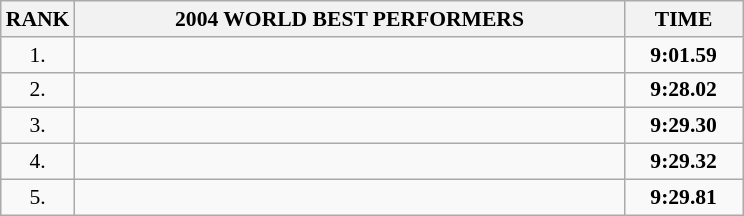<table class="wikitable" style="border-collapse: collapse; font-size: 90%;">
<tr>
<th>RANK</th>
<th align="center" style="width: 25em">2004 WORLD BEST PERFORMERS</th>
<th align="center" style="width: 5em">TIME</th>
</tr>
<tr>
<td align="center">1.</td>
<td></td>
<td align="center"><strong>9:01.59</strong></td>
</tr>
<tr>
<td align="center">2.</td>
<td></td>
<td align="center"><strong>9:28.02</strong></td>
</tr>
<tr>
<td align="center">3.</td>
<td></td>
<td align="center"><strong>9:29.30</strong></td>
</tr>
<tr>
<td align="center">4.</td>
<td></td>
<td align="center"><strong>9:29.32</strong></td>
</tr>
<tr>
<td align="center">5.</td>
<td></td>
<td align="center"><strong>9:29.81</strong></td>
</tr>
</table>
